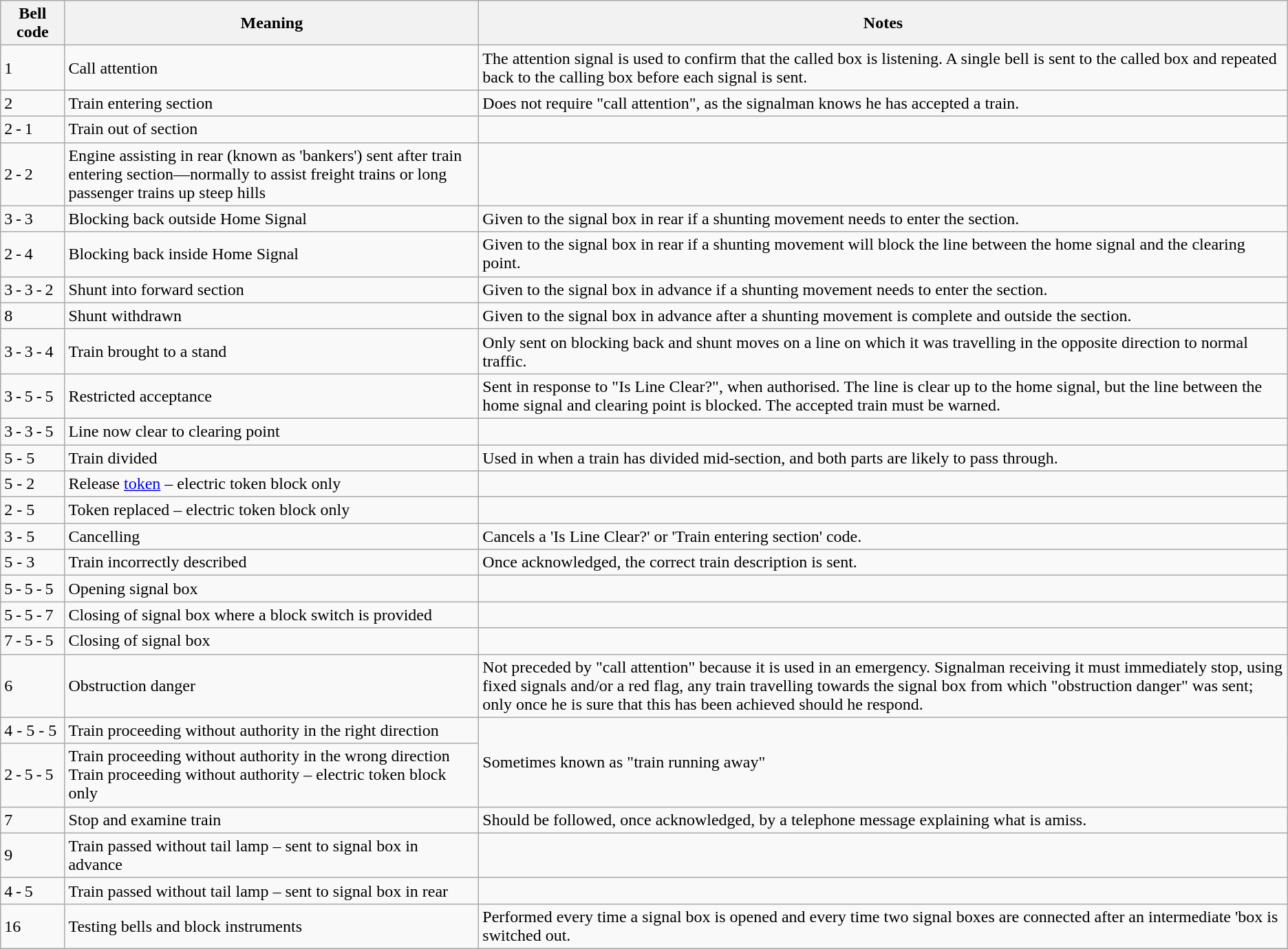<table class="wikitable">
<tr>
<th>Bell code</th>
<th>Meaning</th>
<th>Notes</th>
</tr>
<tr>
<td>1</td>
<td>Call attention</td>
<td>The attention signal is used to confirm that the called box is listening. A single bell is sent to the called box and repeated back to the calling box before each signal is sent.</td>
</tr>
<tr>
<td>2</td>
<td>Train entering section</td>
<td>Does not require "call attention", as the signalman knows he has accepted a train.</td>
</tr>
<tr>
<td>2 - 1</td>
<td>Train out of section</td>
<td></td>
</tr>
<tr>
<td>2 - 2</td>
<td>Engine assisting in rear (known as 'bankers') sent after train entering section—normally to assist freight trains or long passenger trains up steep hills</td>
<td></td>
</tr>
<tr>
<td>3 - 3</td>
<td>Blocking back outside Home Signal</td>
<td>Given to the signal box in rear if a shunting movement needs to enter the section.</td>
</tr>
<tr>
<td>2 - 4</td>
<td>Blocking back inside Home Signal</td>
<td>Given to the signal box in rear if a shunting movement will block the line between the home signal and the clearing point.</td>
</tr>
<tr>
<td>3 - 3 - 2</td>
<td>Shunt into forward section</td>
<td>Given to the signal box in advance if a shunting movement needs to enter the section.</td>
</tr>
<tr>
<td>8</td>
<td>Shunt withdrawn</td>
<td>Given to the signal box in advance after a shunting movement is complete and outside the section.</td>
</tr>
<tr>
<td>3 - 3 - 4</td>
<td>Train brought to a stand</td>
<td>Only sent on blocking back and shunt moves on a line on which it was travelling in the opposite direction to normal traffic.</td>
</tr>
<tr>
<td>3 - 5 - 5</td>
<td>Restricted acceptance</td>
<td>Sent in response to "Is Line Clear?", when  authorised. The line is clear up to the home signal, but the line between the home signal and clearing point is blocked. The accepted train must be warned.</td>
</tr>
<tr>
<td>3 - 3 - 5</td>
<td>Line now clear to clearing point</td>
<td></td>
</tr>
<tr>
<td>5 - 5</td>
<td>Train divided</td>
<td>Used in when a train has divided mid-section, and both parts are likely to pass through.</td>
</tr>
<tr>
<td>5 - 2</td>
<td>Release <a href='#'>token</a> – electric token block only</td>
<td></td>
</tr>
<tr>
<td>2 - 5</td>
<td>Token replaced – electric token block only</td>
<td></td>
</tr>
<tr>
<td>3 - 5</td>
<td>Cancelling</td>
<td>Cancels a 'Is Line Clear?' or 'Train entering section' code.</td>
</tr>
<tr>
<td>5 - 3</td>
<td>Train incorrectly described</td>
<td>Once acknowledged, the correct train description is sent.</td>
</tr>
<tr>
<td>5 - 5 - 5</td>
<td>Opening signal box</td>
<td></td>
</tr>
<tr>
<td>5 - 5 - 7</td>
<td>Closing of signal box where a block switch is provided</td>
<td></td>
</tr>
<tr>
<td>7 - 5 - 5</td>
<td>Closing of signal box</td>
<td></td>
</tr>
<tr>
<td>6</td>
<td>Obstruction danger</td>
<td>Not preceded by "call attention" because it is used in an emergency. Signalman receiving it must immediately stop, using fixed signals and/or a red flag, any train travelling towards the signal box from which "obstruction danger" was sent; only once he is sure that this has been achieved should he respond.</td>
</tr>
<tr>
<td>4 - 5 - 5</td>
<td>Train proceeding without authority in the right direction</td>
<td rowspan=2>Sometimes known as "train running away"</td>
</tr>
<tr>
<td>2 - 5 - 5</td>
<td>Train proceeding without authority in the wrong direction<br>Train proceeding without authority – electric token block only</td>
</tr>
<tr>
<td>7</td>
<td>Stop and examine train</td>
<td>Should be followed, once acknowledged, by a telephone message explaining what is amiss.</td>
</tr>
<tr>
<td>9</td>
<td>Train passed without tail lamp – sent to signal box in advance</td>
<td></td>
</tr>
<tr>
<td>4 - 5</td>
<td>Train passed without tail lamp – sent to signal box in rear</td>
<td></td>
</tr>
<tr>
<td>16</td>
<td>Testing bells and block instruments</td>
<td>Performed every time a signal box is opened and every time two signal boxes are connected after an intermediate 'box is switched out.</td>
</tr>
</table>
